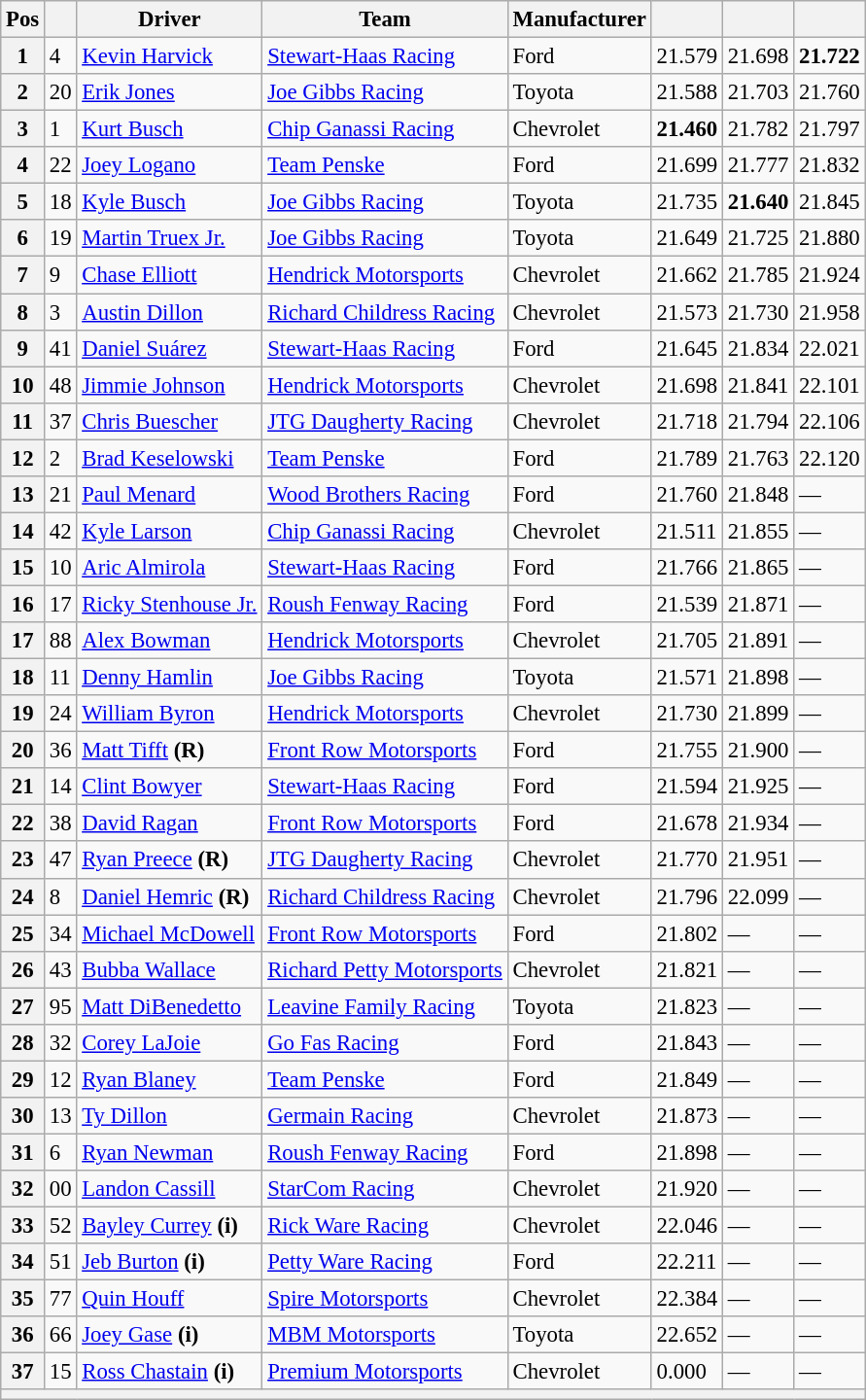<table class="wikitable" style="font-size:95%">
<tr>
<th>Pos</th>
<th></th>
<th>Driver</th>
<th>Team</th>
<th>Manufacturer</th>
<th></th>
<th></th>
<th></th>
</tr>
<tr>
<th>1</th>
<td>4</td>
<td><a href='#'>Kevin Harvick</a></td>
<td><a href='#'>Stewart-Haas Racing</a></td>
<td>Ford</td>
<td>21.579</td>
<td>21.698</td>
<td><strong>21.722</strong></td>
</tr>
<tr>
<th>2</th>
<td>20</td>
<td><a href='#'>Erik Jones</a></td>
<td><a href='#'>Joe Gibbs Racing</a></td>
<td>Toyota</td>
<td>21.588</td>
<td>21.703</td>
<td>21.760</td>
</tr>
<tr>
<th>3</th>
<td>1</td>
<td><a href='#'>Kurt Busch</a></td>
<td><a href='#'>Chip Ganassi Racing</a></td>
<td>Chevrolet</td>
<td><strong>21.460</strong></td>
<td>21.782</td>
<td>21.797</td>
</tr>
<tr>
<th>4</th>
<td>22</td>
<td><a href='#'>Joey Logano</a></td>
<td><a href='#'>Team Penske</a></td>
<td>Ford</td>
<td>21.699</td>
<td>21.777</td>
<td>21.832</td>
</tr>
<tr>
<th>5</th>
<td>18</td>
<td><a href='#'>Kyle Busch</a></td>
<td><a href='#'>Joe Gibbs Racing</a></td>
<td>Toyota</td>
<td>21.735</td>
<td><strong>21.640</strong></td>
<td>21.845</td>
</tr>
<tr>
<th>6</th>
<td>19</td>
<td><a href='#'>Martin Truex Jr.</a></td>
<td><a href='#'>Joe Gibbs Racing</a></td>
<td>Toyota</td>
<td>21.649</td>
<td>21.725</td>
<td>21.880</td>
</tr>
<tr>
<th>7</th>
<td>9</td>
<td><a href='#'>Chase Elliott</a></td>
<td><a href='#'>Hendrick Motorsports</a></td>
<td>Chevrolet</td>
<td>21.662</td>
<td>21.785</td>
<td>21.924</td>
</tr>
<tr>
<th>8</th>
<td>3</td>
<td><a href='#'>Austin Dillon</a></td>
<td><a href='#'>Richard Childress Racing</a></td>
<td>Chevrolet</td>
<td>21.573</td>
<td>21.730</td>
<td>21.958</td>
</tr>
<tr>
<th>9</th>
<td>41</td>
<td><a href='#'>Daniel Suárez</a></td>
<td><a href='#'>Stewart-Haas Racing</a></td>
<td>Ford</td>
<td>21.645</td>
<td>21.834</td>
<td>22.021</td>
</tr>
<tr>
<th>10</th>
<td>48</td>
<td><a href='#'>Jimmie Johnson</a></td>
<td><a href='#'>Hendrick Motorsports</a></td>
<td>Chevrolet</td>
<td>21.698</td>
<td>21.841</td>
<td>22.101</td>
</tr>
<tr>
<th>11</th>
<td>37</td>
<td><a href='#'>Chris Buescher</a></td>
<td><a href='#'>JTG Daugherty Racing</a></td>
<td>Chevrolet</td>
<td>21.718</td>
<td>21.794</td>
<td>22.106</td>
</tr>
<tr>
<th>12</th>
<td>2</td>
<td><a href='#'>Brad Keselowski</a></td>
<td><a href='#'>Team Penske</a></td>
<td>Ford</td>
<td>21.789</td>
<td>21.763</td>
<td>22.120</td>
</tr>
<tr>
<th>13</th>
<td>21</td>
<td><a href='#'>Paul Menard</a></td>
<td><a href='#'>Wood Brothers Racing</a></td>
<td>Ford</td>
<td>21.760</td>
<td>21.848</td>
<td>—</td>
</tr>
<tr>
<th>14</th>
<td>42</td>
<td><a href='#'>Kyle Larson</a></td>
<td><a href='#'>Chip Ganassi Racing</a></td>
<td>Chevrolet</td>
<td>21.511</td>
<td>21.855</td>
<td>—</td>
</tr>
<tr>
<th>15</th>
<td>10</td>
<td><a href='#'>Aric Almirola</a></td>
<td><a href='#'>Stewart-Haas Racing</a></td>
<td>Ford</td>
<td>21.766</td>
<td>21.865</td>
<td>—</td>
</tr>
<tr>
<th>16</th>
<td>17</td>
<td><a href='#'>Ricky Stenhouse Jr.</a></td>
<td><a href='#'>Roush Fenway Racing</a></td>
<td>Ford</td>
<td>21.539</td>
<td>21.871</td>
<td>—</td>
</tr>
<tr>
<th>17</th>
<td>88</td>
<td><a href='#'>Alex Bowman</a></td>
<td><a href='#'>Hendrick Motorsports</a></td>
<td>Chevrolet</td>
<td>21.705</td>
<td>21.891</td>
<td>—</td>
</tr>
<tr>
<th>18</th>
<td>11</td>
<td><a href='#'>Denny Hamlin</a></td>
<td><a href='#'>Joe Gibbs Racing</a></td>
<td>Toyota</td>
<td>21.571</td>
<td>21.898</td>
<td>—</td>
</tr>
<tr>
<th>19</th>
<td>24</td>
<td><a href='#'>William Byron</a></td>
<td><a href='#'>Hendrick Motorsports</a></td>
<td>Chevrolet</td>
<td>21.730</td>
<td>21.899</td>
<td>—</td>
</tr>
<tr>
<th>20</th>
<td>36</td>
<td><a href='#'>Matt Tifft</a> <strong>(R)</strong></td>
<td><a href='#'>Front Row Motorsports</a></td>
<td>Ford</td>
<td>21.755</td>
<td>21.900</td>
<td>—</td>
</tr>
<tr>
<th>21</th>
<td>14</td>
<td><a href='#'>Clint Bowyer</a></td>
<td><a href='#'>Stewart-Haas Racing</a></td>
<td>Ford</td>
<td>21.594</td>
<td>21.925</td>
<td>—</td>
</tr>
<tr>
<th>22</th>
<td>38</td>
<td><a href='#'>David Ragan</a></td>
<td><a href='#'>Front Row Motorsports</a></td>
<td>Ford</td>
<td>21.678</td>
<td>21.934</td>
<td>—</td>
</tr>
<tr>
<th>23</th>
<td>47</td>
<td><a href='#'>Ryan Preece</a> <strong>(R)</strong></td>
<td><a href='#'>JTG Daugherty Racing</a></td>
<td>Chevrolet</td>
<td>21.770</td>
<td>21.951</td>
<td>—</td>
</tr>
<tr>
<th>24</th>
<td>8</td>
<td><a href='#'>Daniel Hemric</a> <strong>(R)</strong></td>
<td><a href='#'>Richard Childress Racing</a></td>
<td>Chevrolet</td>
<td>21.796</td>
<td>22.099</td>
<td>—</td>
</tr>
<tr>
<th>25</th>
<td>34</td>
<td><a href='#'>Michael McDowell</a></td>
<td><a href='#'>Front Row Motorsports</a></td>
<td>Ford</td>
<td>21.802</td>
<td>—</td>
<td>—</td>
</tr>
<tr>
<th>26</th>
<td>43</td>
<td><a href='#'>Bubba Wallace</a></td>
<td><a href='#'>Richard Petty Motorsports</a></td>
<td>Chevrolet</td>
<td>21.821</td>
<td>—</td>
<td>—</td>
</tr>
<tr>
<th>27</th>
<td>95</td>
<td><a href='#'>Matt DiBenedetto</a></td>
<td><a href='#'>Leavine Family Racing</a></td>
<td>Toyota</td>
<td>21.823</td>
<td>—</td>
<td>—</td>
</tr>
<tr>
<th>28</th>
<td>32</td>
<td><a href='#'>Corey LaJoie</a></td>
<td><a href='#'>Go Fas Racing</a></td>
<td>Ford</td>
<td>21.843</td>
<td>—</td>
<td>—</td>
</tr>
<tr>
<th>29</th>
<td>12</td>
<td><a href='#'>Ryan Blaney</a></td>
<td><a href='#'>Team Penske</a></td>
<td>Ford</td>
<td>21.849</td>
<td>—</td>
<td>—</td>
</tr>
<tr>
<th>30</th>
<td>13</td>
<td><a href='#'>Ty Dillon</a></td>
<td><a href='#'>Germain Racing</a></td>
<td>Chevrolet</td>
<td>21.873</td>
<td>—</td>
<td>—</td>
</tr>
<tr>
<th>31</th>
<td>6</td>
<td><a href='#'>Ryan Newman</a></td>
<td><a href='#'>Roush Fenway Racing</a></td>
<td>Ford</td>
<td>21.898</td>
<td>—</td>
<td>—</td>
</tr>
<tr>
<th>32</th>
<td>00</td>
<td><a href='#'>Landon Cassill</a></td>
<td><a href='#'>StarCom Racing</a></td>
<td>Chevrolet</td>
<td>21.920</td>
<td>—</td>
<td>—</td>
</tr>
<tr>
<th>33</th>
<td>52</td>
<td><a href='#'>Bayley Currey</a> <strong>(i)</strong></td>
<td><a href='#'>Rick Ware Racing</a></td>
<td>Chevrolet</td>
<td>22.046</td>
<td>—</td>
<td>—</td>
</tr>
<tr>
<th>34</th>
<td>51</td>
<td><a href='#'>Jeb Burton</a> <strong>(i)</strong></td>
<td><a href='#'>Petty Ware Racing</a></td>
<td>Ford</td>
<td>22.211</td>
<td>—</td>
<td>—</td>
</tr>
<tr>
<th>35</th>
<td>77</td>
<td><a href='#'>Quin Houff</a></td>
<td><a href='#'>Spire Motorsports</a></td>
<td>Chevrolet</td>
<td>22.384</td>
<td>—</td>
<td>—</td>
</tr>
<tr>
<th>36</th>
<td>66</td>
<td><a href='#'>Joey Gase</a> <strong>(i)</strong></td>
<td><a href='#'>MBM Motorsports</a></td>
<td>Toyota</td>
<td>22.652</td>
<td>—</td>
<td>—</td>
</tr>
<tr>
<th>37</th>
<td>15</td>
<td><a href='#'>Ross Chastain</a> <strong>(i)</strong></td>
<td><a href='#'>Premium Motorsports</a></td>
<td>Chevrolet</td>
<td>0.000</td>
<td>—</td>
<td>—</td>
</tr>
<tr>
<th colspan="8"></th>
</tr>
</table>
